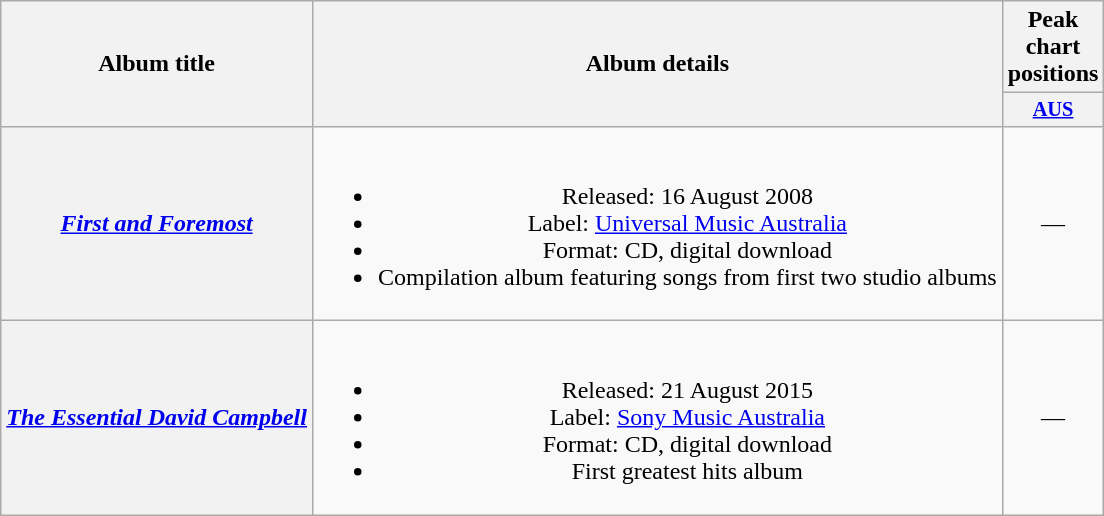<table class="wikitable plainrowheaders" style="text-align:center;" border="1">
<tr>
<th scope="col" rowspan="2">Album title</th>
<th scope="col" rowspan="2">Album details</th>
<th scope="col" colspan="1">Peak chart positions</th>
</tr>
<tr>
<th scope="col" style="width:3em;font-size:85%;"><a href='#'>AUS</a><br></th>
</tr>
<tr>
<th scope="row"><em><a href='#'>First and Foremost</a></em></th>
<td><br><ul><li>Released: 16 August 2008</li><li>Label: <a href='#'>Universal Music Australia</a></li><li>Format: CD, digital download</li><li>Compilation album featuring songs from first two studio albums</li></ul></td>
<td>—</td>
</tr>
<tr>
<th scope="row"><em><a href='#'>The Essential David Campbell</a></em></th>
<td><br><ul><li>Released: 21 August 2015</li><li>Label: <a href='#'>Sony Music Australia</a></li><li>Format: CD, digital download</li><li>First greatest hits album</li></ul></td>
<td>—</td>
</tr>
</table>
